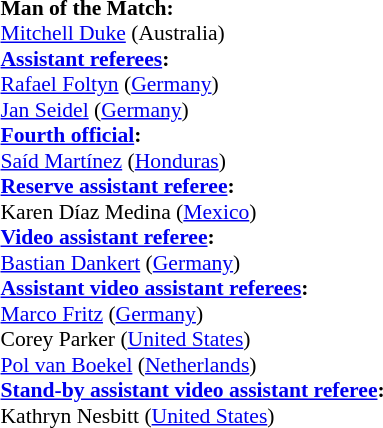<table style="width:100%; font-size:90%;">
<tr>
<td><br><strong>Man of the Match:</strong>
<br><a href='#'>Mitchell Duke</a> (Australia)<br><strong><a href='#'>Assistant referees</a>:</strong>
<br><a href='#'>Rafael Foltyn</a> (<a href='#'>Germany</a>)
<br><a href='#'>Jan Seidel</a> (<a href='#'>Germany</a>)
<br><strong><a href='#'>Fourth official</a>:</strong>
<br><a href='#'>Saíd Martínez</a> (<a href='#'>Honduras</a>)
<br><strong><a href='#'>Reserve assistant referee</a>:</strong>
<br>Karen Díaz Medina (<a href='#'>Mexico</a>)
<br><strong><a href='#'>Video assistant referee</a>:</strong>
<br><a href='#'>Bastian Dankert</a> (<a href='#'>Germany</a>)
<br><strong><a href='#'>Assistant video assistant referees</a>:</strong>
<br><a href='#'>Marco Fritz</a> (<a href='#'>Germany</a>)
<br>Corey Parker (<a href='#'>United States</a>)
<br><a href='#'>Pol van Boekel</a> (<a href='#'>Netherlands</a>)
<br><strong><a href='#'>Stand-by assistant video assistant referee</a>:</strong>
<br>Kathryn Nesbitt (<a href='#'>United States</a>)</td>
</tr>
</table>
